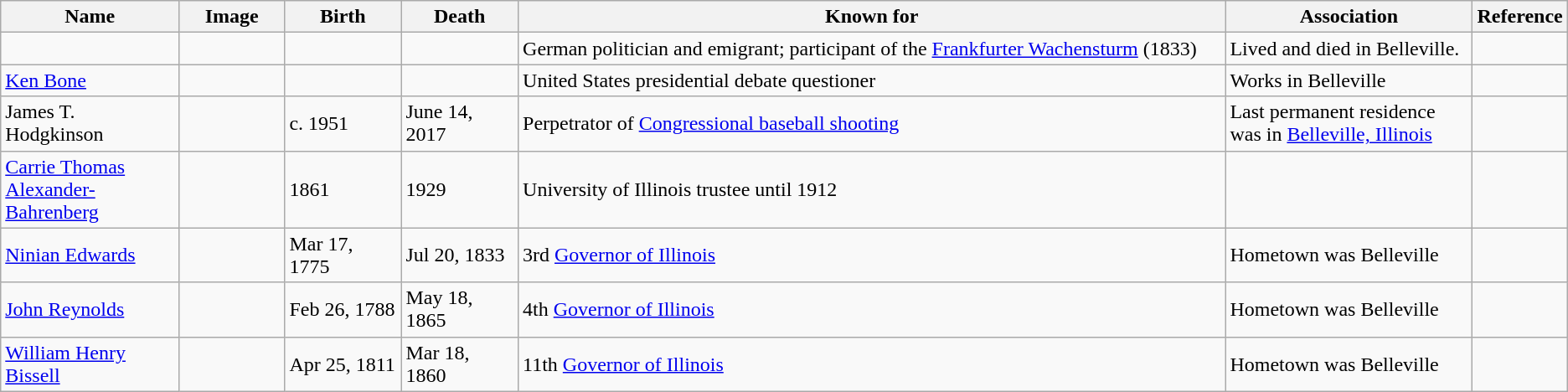<table class="wikitable sortable">
<tr>
<th scope="col" width="140">Name</th>
<th scope="col" width="80" class="unsortable">Image</th>
<th scope="col" width="90">Birth</th>
<th scope="col" width="90">Death</th>
<th scope="col" width="600" class="unsortable">Known for</th>
<th scope="col" width="200" class="unsortable">Association</th>
<th scope="col" width="30" class="unsortable">Reference</th>
</tr>
<tr>
<td></td>
<td></td>
<td align=right></td>
<td align=right></td>
<td>German politician and emigrant; participant of the <a href='#'>Frankfurter Wachensturm</a> (1833)</td>
<td>Lived and died in Belleville.</td>
<td align="center"></td>
</tr>
<tr>
<td><a href='#'>Ken Bone</a></td>
<td></td>
<td></td>
<td></td>
<td>United States presidential debate questioner</td>
<td>Works in Belleville</td>
<td></td>
</tr>
<tr>
<td>James T. Hodgkinson</td>
<td></td>
<td>c. 1951</td>
<td>June 14, 2017</td>
<td>Perpetrator of <a href='#'>Congressional baseball shooting</a></td>
<td>Last permanent residence was in <a href='#'>Belleville, Illinois</a></td>
<td></td>
</tr>
<tr>
<td><a href='#'>Carrie Thomas Alexander-Bahrenberg</a></td>
<td></td>
<td>1861</td>
<td>1929</td>
<td>University of Illinois trustee until 1912</td>
<td></td>
<td></td>
</tr>
<tr>
<td><a href='#'>Ninian Edwards</a></td>
<td></td>
<td>Mar 17, 1775</td>
<td>Jul 20, 1833</td>
<td>3rd <a href='#'>Governor of Illinois</a></td>
<td>Hometown was Belleville</td>
<td></td>
</tr>
<tr>
<td><a href='#'>John Reynolds</a></td>
<td></td>
<td>Feb 26, 1788</td>
<td>May 18, 1865</td>
<td>4th <a href='#'>Governor of Illinois</a></td>
<td>Hometown was Belleville</td>
<td></td>
</tr>
<tr>
<td><a href='#'>William Henry Bissell</a></td>
<td></td>
<td>Apr 25, 1811</td>
<td>Mar 18, 1860</td>
<td>11th <a href='#'>Governor of Illinois</a></td>
<td>Hometown was Belleville</td>
<td></td>
</tr>
</table>
